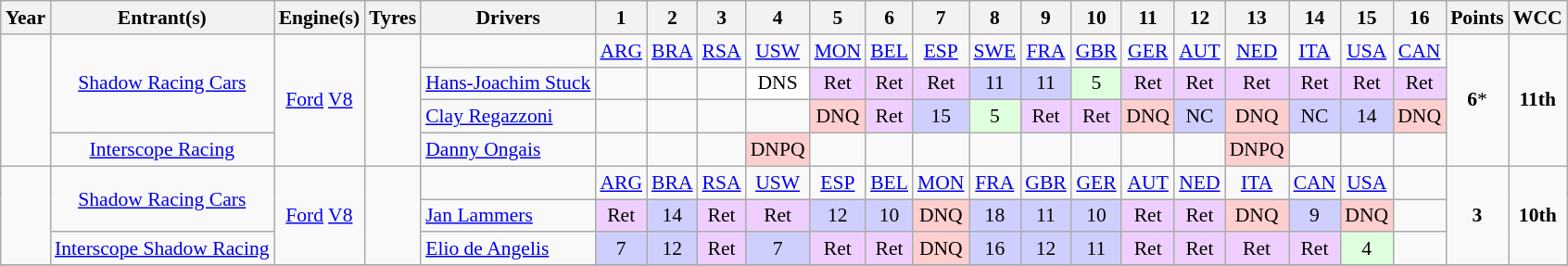<table class="wikitable" style="text-align:center; font-size:90%">
<tr>
<th>Year</th>
<th>Entrant(s)</th>
<th>Engine(s)</th>
<th>Tyres</th>
<th>Drivers</th>
<th>1</th>
<th>2</th>
<th>3</th>
<th>4</th>
<th>5</th>
<th>6</th>
<th>7</th>
<th>8</th>
<th>9</th>
<th>10</th>
<th>11</th>
<th>12</th>
<th>13</th>
<th>14</th>
<th>15</th>
<th>16</th>
<th>Points</th>
<th>WCC</th>
</tr>
<tr>
<td rowspan="4"></td>
<td rowspan="3"><a href='#'>Shadow Racing Cars</a></td>
<td rowspan="4"><a href='#'>Ford</a> <a href='#'>V8</a></td>
<td rowspan="4"></td>
<td></td>
<td><a href='#'>ARG</a></td>
<td><a href='#'>BRA</a></td>
<td><a href='#'>RSA</a></td>
<td><a href='#'>USW</a></td>
<td><a href='#'>MON</a></td>
<td><a href='#'>BEL</a></td>
<td><a href='#'>ESP</a></td>
<td><a href='#'>SWE</a></td>
<td><a href='#'>FRA</a></td>
<td><a href='#'>GBR</a></td>
<td><a href='#'>GER</a></td>
<td><a href='#'>AUT</a></td>
<td><a href='#'>NED</a></td>
<td><a href='#'>ITA</a></td>
<td><a href='#'>USA</a></td>
<td><a href='#'>CAN</a></td>
<td rowspan="4"><strong>6</strong>*</td>
<td rowspan="4"><strong>11th</strong></td>
</tr>
<tr>
<td align="left"><a href='#'>Hans-Joachim Stuck</a></td>
<td></td>
<td></td>
<td></td>
<td style="background:#ffffff;">DNS</td>
<td style="background:#EFCFFF;">Ret</td>
<td style="background:#EFCFFF;">Ret</td>
<td style="background:#EFCFFF;">Ret</td>
<td style="background:#CFCFFF;">11</td>
<td style="background:#CFCFFF;">11</td>
<td style="background:#DFFFDF;">5</td>
<td style="background:#EFCFFF;">Ret</td>
<td style="background:#EFCFFF;">Ret</td>
<td style="background:#EFCFFF;">Ret</td>
<td style="background:#EFCFFF;">Ret</td>
<td style="background:#EFCFFF;">Ret</td>
<td style="background:#EFCFFF;">Ret</td>
</tr>
<tr>
<td align="left"><a href='#'>Clay Regazzoni</a></td>
<td></td>
<td></td>
<td></td>
<td></td>
<td style="background:#FFCFCF;">DNQ</td>
<td style="background:#EFCFFF;">Ret</td>
<td style="background:#CFCFFF;">15</td>
<td style="background:#DFFFDF;">5</td>
<td style="background:#EFCFFF;">Ret</td>
<td style="background:#EFCFFF;">Ret</td>
<td style="background:#FFCFCF;">DNQ</td>
<td style="background:#CFCFFF;">NC</td>
<td style="background:#FFCFCF;">DNQ</td>
<td style="background:#CFCFFF;">NC</td>
<td style="background:#CFCFFF;">14</td>
<td style="background:#FFCFCF;">DNQ</td>
</tr>
<tr>
<td><a href='#'>Interscope Racing</a></td>
<td align="left"><a href='#'>Danny Ongais</a></td>
<td></td>
<td></td>
<td></td>
<td style="background:#FFCFCF;">DNPQ</td>
<td></td>
<td></td>
<td></td>
<td></td>
<td></td>
<td></td>
<td></td>
<td></td>
<td style="background:#FFCFCF;">DNPQ</td>
<td></td>
<td></td>
<td></td>
</tr>
<tr>
<td rowspan="3"></td>
<td rowspan="2"><a href='#'>Shadow Racing Cars</a></td>
<td rowspan="3"><a href='#'>Ford</a> <a href='#'>V8</a></td>
<td rowspan="3"></td>
<td></td>
<td><a href='#'>ARG</a></td>
<td><a href='#'>BRA</a></td>
<td><a href='#'>RSA</a></td>
<td><a href='#'>USW</a></td>
<td><a href='#'>ESP</a></td>
<td><a href='#'>BEL</a></td>
<td><a href='#'>MON</a></td>
<td><a href='#'>FRA</a></td>
<td><a href='#'>GBR</a></td>
<td><a href='#'>GER</a></td>
<td><a href='#'>AUT</a></td>
<td><a href='#'>NED</a></td>
<td><a href='#'>ITA</a></td>
<td><a href='#'>CAN</a></td>
<td><a href='#'>USA</a></td>
<td></td>
<td rowspan="3"><strong>3</strong></td>
<td rowspan="3"><strong>10th</strong></td>
</tr>
<tr>
<td align="left"><a href='#'>Jan Lammers</a></td>
<td style="background:#EFCFFF;">Ret</td>
<td style="background:#CFCFFF;">14</td>
<td style="background:#EFCFFF;">Ret</td>
<td style="background:#EFCFFF;">Ret</td>
<td style="background:#CFCFFF;">12</td>
<td style="background:#CFCFFF;">10</td>
<td style="background:#FFCFCF;">DNQ</td>
<td style="background:#CFCFFF;">18</td>
<td style="background:#CFCFFF;">11</td>
<td style="background:#CFCFFF;">10</td>
<td style="background:#EFCFFF;">Ret</td>
<td style="background:#EFCFFF;">Ret</td>
<td style="background:#FFCFCF;">DNQ</td>
<td style="background:#CFCFFF;">9</td>
<td style="background:#FFCFCF;">DNQ</td>
<td></td>
</tr>
<tr>
<td><a href='#'>Interscope Shadow Racing</a></td>
<td align="left"><a href='#'>Elio de Angelis</a></td>
<td style="background:#CFCFFF;">7</td>
<td style="background:#CFCFFF;">12</td>
<td style="background:#EFCFFF;">Ret</td>
<td style="background:#CFCFFF;">7</td>
<td style="background:#EFCFFF;">Ret</td>
<td style="background:#EFCFFF;">Ret</td>
<td style="background:#FFCFCF;">DNQ</td>
<td style="background:#CFCFFF;">16</td>
<td style="background:#CFCFFF;">12</td>
<td style="background:#CFCFFF;">11</td>
<td style="background:#EFCFFF;">Ret</td>
<td style="background:#EFCFFF;">Ret</td>
<td style="background:#EFCFFF;">Ret</td>
<td style="background:#EFCFFF;">Ret</td>
<td style="background:#DFFFDF;">4</td>
<td></td>
</tr>
<tr>
</tr>
</table>
